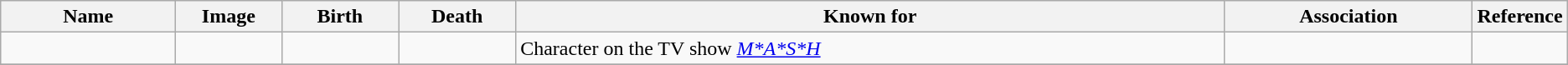<table class="wikitable sortable">
<tr>
<th scope="col" width="140">Name</th>
<th scope="col" width="80" class="unsortable">Image</th>
<th scope="col" width="90">Birth</th>
<th scope="col" width="90">Death</th>
<th scope="col" width="600" class="unsortable">Known for</th>
<th scope="col" width="200" class="unsortable">Association</th>
<th scope="col" width="30" class="unsortable">Reference</th>
</tr>
<tr>
<td></td>
<td></td>
<td></td>
<td></td>
<td>Character on the TV show <em><a href='#'>M*A*S*H</a></em></td>
<td></td>
<td align="center"></td>
</tr>
<tr>
</tr>
</table>
